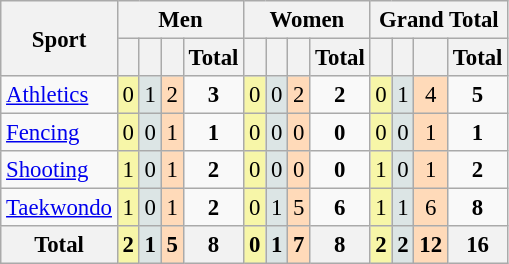<table class="wikitable" style="font-size: 95%">
<tr>
<th rowspan=2>Sport</th>
<th colspan=4>Men</th>
<th colspan=4>Women</th>
<th colspan=4>Grand Total</th>
</tr>
<tr>
<th></th>
<th></th>
<th></th>
<th>Total</th>
<th></th>
<th></th>
<th></th>
<th>Total</th>
<th></th>
<th></th>
<th></th>
<th>Total</th>
</tr>
<tr align=center>
<td align=left><a href='#'>Athletics</a></td>
<td style="background:#F7F6A8;">0</td>
<td style="background:#DCE5E5;">1</td>
<td style="background:#FFDAB9;">2</td>
<td><strong>3</strong></td>
<td style="background:#F7F6A8;">0</td>
<td style="background:#DCE5E5;">0</td>
<td style="background:#FFDAB9;">2</td>
<td><strong>2</strong></td>
<td style="background:#F7F6A8;">0</td>
<td style="background:#DCE5E5;">1</td>
<td style="background:#FFDAB9;">4</td>
<td><strong>5</strong></td>
</tr>
<tr align=center>
<td align=left><a href='#'>Fencing</a></td>
<td style="background:#F7F6A8;">0</td>
<td style="background:#DCE5E5;">0</td>
<td style="background:#FFDAB9;">1</td>
<td><strong>1</strong></td>
<td style="background:#F7F6A8;">0</td>
<td style="background:#DCE5E5;">0</td>
<td style="background:#FFDAB9;">0</td>
<td><strong>0</strong></td>
<td style="background:#F7F6A8;">0</td>
<td style="background:#DCE5E5;">0</td>
<td style="background:#FFDAB9;">1</td>
<td><strong>1</strong></td>
</tr>
<tr align=center>
<td align=left><a href='#'>Shooting</a></td>
<td style="background:#F7F6A8;">1</td>
<td style="background:#DCE5E5;">0</td>
<td style="background:#FFDAB9;">1</td>
<td><strong>2</strong></td>
<td style="background:#F7F6A8;">0</td>
<td style="background:#DCE5E5;">0</td>
<td style="background:#FFDAB9;">0</td>
<td><strong>0</strong></td>
<td style="background:#F7F6A8;">1</td>
<td style="background:#DCE5E5;">0</td>
<td style="background:#FFDAB9;">1</td>
<td><strong>2</strong></td>
</tr>
<tr align=center>
<td align=left><a href='#'>Taekwondo</a></td>
<td style="background:#F7F6A8;">1</td>
<td style="background:#DCE5E5;">0</td>
<td style="background:#FFDAB9;">1</td>
<td><strong>2</strong></td>
<td style="background:#F7F6A8;">0</td>
<td style="background:#DCE5E5;">1</td>
<td style="background:#FFDAB9;">5</td>
<td><strong>6</strong></td>
<td style="background:#F7F6A8;">1</td>
<td style="background:#DCE5E5;">1</td>
<td style="background:#FFDAB9;">6</td>
<td><strong>8</strong></td>
</tr>
<tr align=center>
<th>Total</th>
<th style="background:#F7F6A8;">2</th>
<th style="background:#DCE5E5;">1</th>
<th style="background:#FFDAB9;">5</th>
<th>8</th>
<th style="background:#F7F6A8;">0</th>
<th style="background:#DCE5E5;">1</th>
<th style="background:#FFDAB9;">7</th>
<th>8</th>
<th style="background:#F7F6A8;">2</th>
<th style="background:#DCE5E5;">2</th>
<th style="background:#FFDAB9;">12</th>
<th>16</th>
</tr>
</table>
